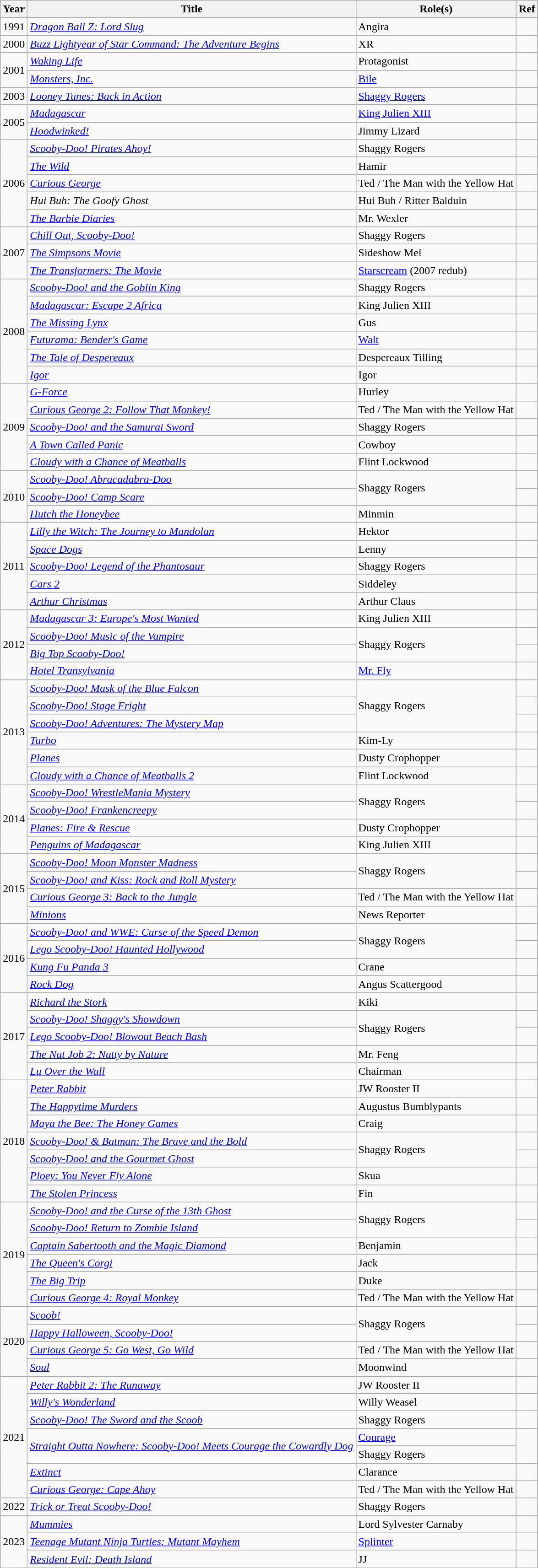<table class="wikitable plainrowheaders sortable">
<tr>
<th scope="col">Year</th>
<th scope="col">Title</th>
<th scope="col">Role(s)</th>
<th scope="col" class="unsortable">Ref</th>
</tr>
<tr>
<td>1991</td>
<td><em><a href='#'>Dragon Ball Z: Lord Slug</a></em></td>
<td>Angira</td>
<td></td>
</tr>
<tr>
<td>2000</td>
<td><em><a href='#'>Buzz Lightyear of Star Command: The Adventure Begins</a></em></td>
<td>XR</td>
<td></td>
</tr>
<tr>
<td rowspan=2>2001</td>
<td><em><a href='#'>Waking Life</a></em></td>
<td>Protagonist</td>
<td></td>
</tr>
<tr>
<td><em><a href='#'>Monsters, Inc.</a></em></td>
<td><a href='#'>Bile</a></td>
<td></td>
</tr>
<tr>
<td>2003</td>
<td><em><a href='#'>Looney Tunes: Back in Action</a></em></td>
<td><a href='#'>Shaggy Rogers</a></td>
<td></td>
</tr>
<tr>
<td rowspan=2>2005</td>
<td><em><a href='#'>Madagascar</a></em></td>
<td><a href='#'>King Julien XIII</a></td>
<td></td>
</tr>
<tr>
<td><em><a href='#'>Hoodwinked!</a></em></td>
<td>Jimmy Lizard</td>
<td></td>
</tr>
<tr>
<td rowspan=5>2006</td>
<td><em><a href='#'>Scooby-Doo! Pirates Ahoy!</a></em></td>
<td>Shaggy Rogers</td>
<td></td>
</tr>
<tr>
<td><em><a href='#'>The Wild</a></em></td>
<td>Hamir</td>
<td></td>
</tr>
<tr>
<td><em><a href='#'>Curious George</a></em></td>
<td>Ted / The Man with the Yellow Hat</td>
<td></td>
</tr>
<tr>
<td><em>Hui Buh: The Goofy Ghost</em></td>
<td>Hui Buh / Ritter Balduin</td>
<td></td>
</tr>
<tr>
<td><em><a href='#'>The Barbie Diaries</a></em></td>
<td>Mr. Wexler</td>
<td></td>
</tr>
<tr>
<td rowspan=3>2007</td>
<td><em><a href='#'>Chill Out, Scooby-Doo!</a></em></td>
<td>Shaggy Rogers</td>
<td></td>
</tr>
<tr>
<td><em><a href='#'>The Simpsons Movie</a></em></td>
<td>Sideshow Mel</td>
<td></td>
</tr>
<tr>
<td><em><a href='#'>The Transformers: The Movie</a></em></td>
<td><a href='#'>Starscream</a> (2007 redub)</td>
<td></td>
</tr>
<tr>
<td rowspan=6>2008</td>
<td><em><a href='#'>Scooby-Doo! and the Goblin King</a></em></td>
<td>Shaggy Rogers</td>
<td></td>
</tr>
<tr>
<td><em><a href='#'>Madagascar: Escape 2 Africa</a></em></td>
<td>King Julien XIII</td>
<td></td>
</tr>
<tr>
<td><em><a href='#'>The Missing Lynx</a></em></td>
<td>Gus</td>
<td></td>
</tr>
<tr>
<td><em><a href='#'>Futurama: Bender's Game</a></em></td>
<td><a href='#'>Walt</a></td>
<td></td>
</tr>
<tr>
<td><em><a href='#'>The Tale of Despereaux</a></em></td>
<td>Despereaux Tilling</td>
<td></td>
</tr>
<tr>
<td><em><a href='#'>Igor</a></em></td>
<td>Igor</td>
<td></td>
</tr>
<tr>
<td rowspan=5>2009</td>
<td><em><a href='#'>G-Force</a></em></td>
<td>Hurley</td>
<td></td>
</tr>
<tr>
<td><em><a href='#'>Curious George 2: Follow That Monkey!</a></em></td>
<td>Ted / The Man with the Yellow Hat</td>
<td></td>
</tr>
<tr>
<td><em><a href='#'>Scooby-Doo! and the Samurai Sword</a></em></td>
<td>Shaggy Rogers</td>
<td></td>
</tr>
<tr>
<td><em><a href='#'>A Town Called Panic</a></em></td>
<td>Cowboy</td>
<td></td>
</tr>
<tr>
<td><em><a href='#'>Cloudy with a Chance of Meatballs</a></em></td>
<td>Flint Lockwood</td>
<td></td>
</tr>
<tr>
<td rowspan=3>2010</td>
<td><em><a href='#'>Scooby-Doo! Abracadabra-Doo</a></em></td>
<td rowspan=2>Shaggy Rogers</td>
<td></td>
</tr>
<tr>
<td><em><a href='#'>Scooby-Doo! Camp Scare</a></em></td>
<td></td>
</tr>
<tr>
<td><em><a href='#'>Hutch the Honeybee</a></em></td>
<td>Minmin</td>
<td></td>
</tr>
<tr>
<td rowspan=5>2011</td>
<td><em><a href='#'>Lilly the Witch: The Journey to Mandolan</a></em></td>
<td>Hektor</td>
<td></td>
</tr>
<tr>
<td><em><a href='#'>Space Dogs</a></em></td>
<td>Lenny</td>
<td></td>
</tr>
<tr>
<td><em><a href='#'>Scooby-Doo! Legend of the Phantosaur</a></em></td>
<td>Shaggy Rogers</td>
<td></td>
</tr>
<tr>
<td><em><a href='#'>Cars 2</a></em></td>
<td>Siddeley</td>
<td></td>
</tr>
<tr>
<td><em><a href='#'>Arthur Christmas</a></em></td>
<td>Arthur Claus</td>
<td></td>
</tr>
<tr>
<td rowspan=4>2012</td>
<td><em><a href='#'>Madagascar 3: Europe's Most Wanted</a></em></td>
<td>King Julien XIII</td>
<td></td>
</tr>
<tr>
<td><em><a href='#'>Scooby-Doo! Music of the Vampire</a></em></td>
<td rowspan=2>Shaggy Rogers</td>
<td></td>
</tr>
<tr>
<td><em><a href='#'>Big Top Scooby-Doo!</a></em></td>
<td></td>
</tr>
<tr>
<td><em><a href='#'>Hotel Transylvania</a></em></td>
<td><a href='#'>Mr. Fly</a></td>
<td></td>
</tr>
<tr>
<td rowspan=6>2013</td>
<td><em><a href='#'>Scooby-Doo! Mask of the Blue Falcon</a></em></td>
<td rowspan=3>Shaggy Rogers</td>
<td></td>
</tr>
<tr>
<td><em><a href='#'>Scooby-Doo! Stage Fright</a></em></td>
<td></td>
</tr>
<tr>
<td><em><a href='#'>Scooby-Doo! Adventures: The Mystery Map</a></em></td>
<td></td>
</tr>
<tr>
<td><em><a href='#'>Turbo</a></em></td>
<td>Kim-Ly</td>
<td></td>
</tr>
<tr>
<td><em><a href='#'>Planes</a></em></td>
<td>Dusty Crophopper</td>
<td></td>
</tr>
<tr>
<td><em><a href='#'>Cloudy with a Chance of Meatballs 2</a></em></td>
<td>Flint Lockwood</td>
<td></td>
</tr>
<tr>
<td rowspan=4>2014</td>
<td><em><a href='#'>Scooby-Doo! WrestleMania Mystery</a></em></td>
<td rowspan=2>Shaggy Rogers</td>
<td></td>
</tr>
<tr>
<td><em><a href='#'>Scooby-Doo! Frankencreepy</a></em></td>
<td></td>
</tr>
<tr>
<td><em><a href='#'>Planes: Fire & Rescue</a></em></td>
<td>Dusty Crophopper</td>
<td></td>
</tr>
<tr>
<td><em><a href='#'>Penguins of Madagascar</a></em></td>
<td>King Julien XIII</td>
<td></td>
</tr>
<tr>
<td rowspan=4>2015</td>
<td><em><a href='#'>Scooby-Doo! Moon Monster Madness</a></em></td>
<td rowspan=2>Shaggy Rogers</td>
<td></td>
</tr>
<tr>
<td><em><a href='#'>Scooby-Doo! and Kiss: Rock and Roll Mystery</a></em></td>
<td></td>
</tr>
<tr>
<td><em><a href='#'>Curious George 3: Back to the Jungle</a></em></td>
<td>Ted / The Man with the Yellow Hat</td>
<td></td>
</tr>
<tr>
<td><em><a href='#'>Minions</a></em></td>
<td>News Reporter</td>
<td></td>
</tr>
<tr>
<td rowspan=4>2016</td>
<td><em><a href='#'>Scooby-Doo! and WWE: Curse of the Speed Demon</a></em></td>
<td rowspan=2>Shaggy Rogers</td>
<td></td>
</tr>
<tr>
<td><em><a href='#'>Lego Scooby-Doo! Haunted Hollywood</a></em></td>
<td></td>
</tr>
<tr>
<td><em><a href='#'>Kung Fu Panda 3</a></em></td>
<td>Crane</td>
<td></td>
</tr>
<tr>
<td><em><a href='#'>Rock Dog</a></em></td>
<td>Angus Scattergood</td>
<td></td>
</tr>
<tr>
<td rowspan=5>2017</td>
<td><em><a href='#'>Richard the Stork</a></em></td>
<td>Kiki</td>
<td></td>
</tr>
<tr>
<td><em><a href='#'>Scooby-Doo! Shaggy's Showdown</a></em></td>
<td rowspan=2>Shaggy Rogers</td>
<td></td>
</tr>
<tr>
<td><em><a href='#'>Lego Scooby-Doo! Blowout Beach Bash</a></em></td>
<td></td>
</tr>
<tr>
<td><em><a href='#'>The Nut Job 2: Nutty by Nature</a></em></td>
<td>Mr. Feng</td>
<td></td>
</tr>
<tr>
<td><em><a href='#'>Lu Over the Wall</a></em></td>
<td>Chairman</td>
<td></td>
</tr>
<tr>
<td rowspan=7>2018</td>
<td><em><a href='#'>Peter Rabbit</a></em></td>
<td>JW Rooster II</td>
<td></td>
</tr>
<tr>
<td><em><a href='#'>The Happytime Murders</a></em></td>
<td>Augustus Bumblypants</td>
<td></td>
</tr>
<tr>
<td><em><a href='#'>Maya the Bee: The Honey Games</a></em></td>
<td>Craig</td>
<td></td>
</tr>
<tr>
<td><em><a href='#'>Scooby-Doo! & Batman: The Brave and the Bold</a></em></td>
<td rowspan=2>Shaggy Rogers</td>
<td></td>
</tr>
<tr>
<td><em><a href='#'>Scooby-Doo! and the Gourmet Ghost</a></em></td>
<td></td>
</tr>
<tr>
<td><em><a href='#'>Ploey: You Never Fly Alone</a></em></td>
<td>Skua</td>
<td></td>
</tr>
<tr>
<td><em><a href='#'>The Stolen Princess</a></em></td>
<td>Fin</td>
<td></td>
</tr>
<tr>
<td rowspan=6>2019</td>
<td><em><a href='#'>Scooby-Doo! and the Curse of the 13th Ghost</a></em></td>
<td rowspan=2>Shaggy Rogers</td>
<td></td>
</tr>
<tr>
<td><em><a href='#'>Scooby-Doo! Return to Zombie Island</a></em></td>
<td></td>
</tr>
<tr>
<td><em><a href='#'>Captain Sabertooth and the Magic Diamond</a></em></td>
<td>Benjamin</td>
<td></td>
</tr>
<tr>
<td><em><a href='#'>The Queen's Corgi</a></em></td>
<td>Jack</td>
<td></td>
</tr>
<tr>
<td><em><a href='#'>The Big Trip</a></em></td>
<td>Duke</td>
<td></td>
</tr>
<tr>
<td><em><a href='#'>Curious George 4: Royal Monkey</a></em></td>
<td>Ted / The Man with the Yellow Hat</td>
<td></td>
</tr>
<tr>
<td rowspan=4>2020</td>
<td><em><a href='#'>Scoob!</a></em></td>
<td rowspan=2>Shaggy Rogers</td>
<td></td>
</tr>
<tr>
<td><em><a href='#'>Happy Halloween, Scooby-Doo!</a></em></td>
<td></td>
</tr>
<tr>
<td><em><a href='#'>Curious George 5: Go West, Go Wild</a></em></td>
<td>Ted / The Man with the Yellow Hat</td>
<td></td>
</tr>
<tr>
<td><em><a href='#'>Soul</a></em></td>
<td>Moonwind</td>
<td></td>
</tr>
<tr>
<td rowspan=7>2021</td>
<td><em><a href='#'>Peter Rabbit 2: The Runaway</a></em></td>
<td>JW Rooster II</td>
<td></td>
</tr>
<tr>
<td><em><a href='#'>Willy's Wonderland</a></em></td>
<td>Willy Weasel</td>
<td></td>
</tr>
<tr>
<td><em><a href='#'>Scooby-Doo! The Sword and the Scoob</a></em></td>
<td>Shaggy Rogers</td>
<td></td>
</tr>
<tr>
<td rowspan=2><em><a href='#'>Straight Outta Nowhere: Scooby-Doo! Meets Courage the Cowardly Dog</a></em></td>
<td><a href='#'>Courage</a></td>
<td rowspan=2></td>
</tr>
<tr>
<td>Shaggy Rogers</td>
</tr>
<tr>
<td><em><a href='#'>Extinct</a></em></td>
<td>Clarance</td>
<td></td>
</tr>
<tr>
<td><em><a href='#'>Curious George: Cape Ahoy</a></em></td>
<td>Ted / The Man with the Yellow Hat</td>
<td></td>
</tr>
<tr>
<td>2022</td>
<td><em><a href='#'>Trick or Treat Scooby-Doo!</a></em></td>
<td>Shaggy Rogers</td>
<td></td>
</tr>
<tr>
<td rowspan=3>2023</td>
<td><em><a href='#'>Mummies</a></em></td>
<td>Lord Sylvester Carnaby</td>
<td></td>
</tr>
<tr>
<td><em><a href='#'>Teenage Mutant Ninja Turtles: Mutant Mayhem</a></em></td>
<td><a href='#'>Splinter</a></td>
<td></td>
</tr>
<tr>
<td><em><a href='#'>Resident Evil: Death Island</a></em></td>
<td>JJ</td>
<td></td>
</tr>
</table>
